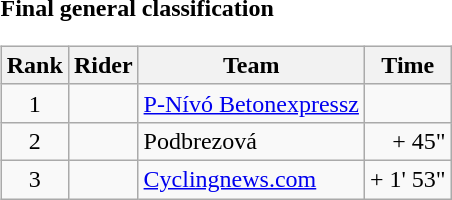<table>
<tr>
<td><strong>Final general classification</strong><br><table class="wikitable">
<tr>
<th scope="col">Rank</th>
<th scope="col">Rider</th>
<th scope="col">Team</th>
<th scope="col">Time</th>
</tr>
<tr>
<td style="text-align:center;">1</td>
<td></td>
<td><a href='#'>P-Nívó Betonexpressz</a></td>
<td style="text-align:right;"></td>
</tr>
<tr>
<td style="text-align:center;">2</td>
<td></td>
<td>Podbrezová</td>
<td style="text-align:right;">+ 45"</td>
</tr>
<tr>
<td style="text-align:center;">3</td>
<td></td>
<td><a href='#'>Cyclingnews.com</a></td>
<td style="text-align:right;">+ 1' 53"</td>
</tr>
</table>
</td>
</tr>
</table>
